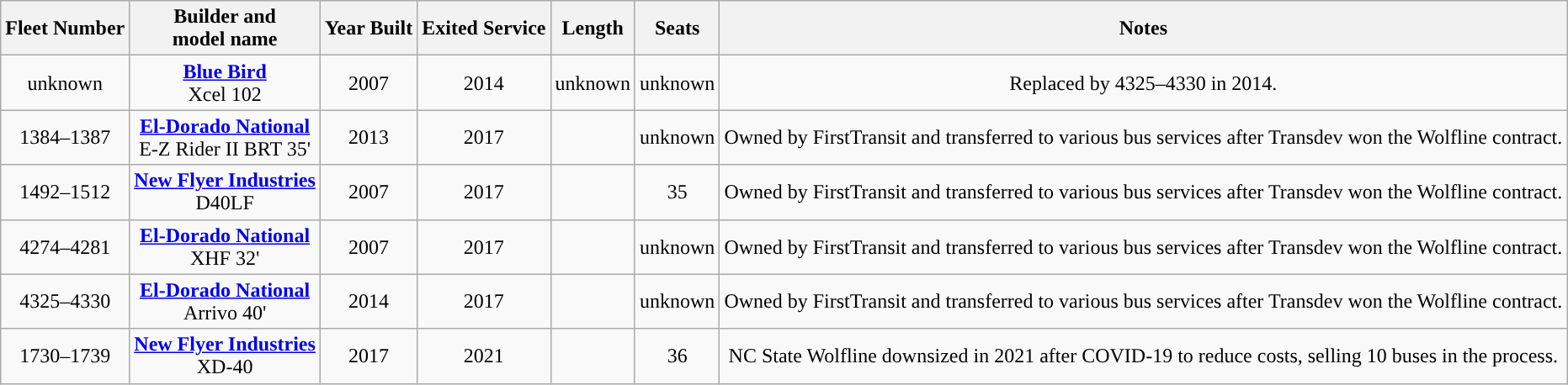<table class="wikitable sortable" style="text-align:center" style="font-size: 95%;">
<tr>
<th>Fleet Number</th>
<th>Builder and<br>model name</th>
<th>Year Built</th>
<th>Exited Service</th>
<th>Length</th>
<th>Seats</th>
<th class=unsortable>Notes</th>
</tr>
<tr>
<td align="center">unknown</td>
<td align="center"><strong><a href='#'>Blue Bird</a></strong><br>Xcel 102</td>
<td align="center">2007</td>
<td align="center">2014</td>
<td align="center">unknown</td>
<td align="center'">unknown</td>
<td align="center">Replaced by 4325–4330 in 2014.</td>
</tr>
<tr>
<td align="center">1384–1387</td>
<td align="center"><strong><a href='#'>El-Dorado National</a></strong><br>E-Z Rider II BRT 35'</td>
<td align="center">2013</td>
<td align="center">2017</td>
<td align="center"></td>
<td align="center'">unknown</td>
<td align="center">Owned by FirstTransit and transferred to various bus services after Transdev won the Wolfline contract.</td>
</tr>
<tr>
<td align="center">1492–1512</td>
<td align="center"><strong><a href='#'>New Flyer Industries</a></strong><br>D40LF</td>
<td align="center">2007</td>
<td align="center">2017</td>
<td align="center"></td>
<td align="center'">35</td>
<td align="center">Owned by FirstTransit and transferred to various bus services after Transdev won the Wolfline contract.</td>
</tr>
<tr>
<td align="center">4274–4281</td>
<td align="center"><strong><a href='#'>El-Dorado National</a></strong><br>XHF 32'</td>
<td align="center">2007</td>
<td align="center">2017</td>
<td align="center"></td>
<td align="center'">unknown</td>
<td align="center">Owned by FirstTransit and transferred to various bus services after Transdev won the Wolfline contract.</td>
</tr>
<tr>
<td align="center">4325–4330</td>
<td align="center"><strong><a href='#'>El-Dorado National</a></strong><br>Arrivo 40'</td>
<td align="center">2014</td>
<td align="center">2017</td>
<td align="center"></td>
<td align="center'">unknown</td>
<td align="center">Owned by FirstTransit and transferred to various bus services after Transdev won the Wolfline contract.</td>
</tr>
<tr>
<td align="center">1730–1739</td>
<td align="center"><strong><a href='#'>New Flyer Industries</a></strong><br>XD-40</td>
<td align="center">2017</td>
<td align="center">2021</td>
<td align="center"></td>
<td align="center'">36</td>
<td align="center">NC State Wolfline downsized in 2021 after COVID-19 to reduce costs, selling 10 buses in the process.</td>
</tr>
</table>
